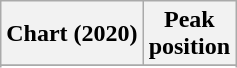<table class="wikitable sortable plainrowheaders" style="text-align:center">
<tr>
<th scope="col">Chart (2020)</th>
<th scope="col">Peak<br>position</th>
</tr>
<tr>
</tr>
<tr>
</tr>
</table>
